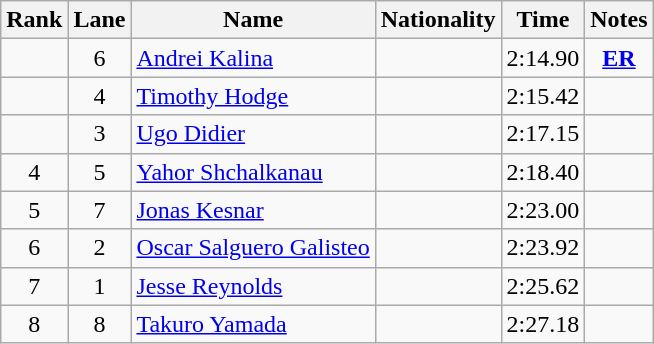<table class="wikitable sortable" style="text-align:center">
<tr>
<th>Rank</th>
<th>Lane</th>
<th>Name</th>
<th>Nationality</th>
<th>Time</th>
<th>Notes</th>
</tr>
<tr>
<td></td>
<td>6</td>
<td align=left><a href='#'>Andrei Kalina</a></td>
<td align=left></td>
<td>2:14.90</td>
<td><strong><a href='#'>ER</a></strong></td>
</tr>
<tr>
<td></td>
<td>4</td>
<td align=left><a href='#'>Timothy Hodge</a></td>
<td align=left></td>
<td>2:15.42</td>
<td></td>
</tr>
<tr>
<td></td>
<td>3</td>
<td align=left><a href='#'>Ugo Didier</a></td>
<td align=left></td>
<td>2:17.15</td>
<td></td>
</tr>
<tr>
<td>4</td>
<td>5</td>
<td align=left><a href='#'>Yahor Shchalkanau</a></td>
<td align=left></td>
<td>2:18.40</td>
<td></td>
</tr>
<tr>
<td>5</td>
<td>7</td>
<td align=left><a href='#'>Jonas Kesnar</a></td>
<td align=left></td>
<td>2:23.00</td>
<td></td>
</tr>
<tr>
<td>6</td>
<td>2</td>
<td align=left><a href='#'>Oscar Salguero Galisteo</a></td>
<td align=left></td>
<td>2:23.92</td>
<td></td>
</tr>
<tr>
<td>7</td>
<td>1</td>
<td align=left><a href='#'>Jesse Reynolds</a></td>
<td align=left></td>
<td>2:25.62</td>
<td></td>
</tr>
<tr>
<td>8</td>
<td>8</td>
<td align=left><a href='#'>Takuro Yamada</a></td>
<td align=left></td>
<td>2:27.18</td>
<td></td>
</tr>
</table>
